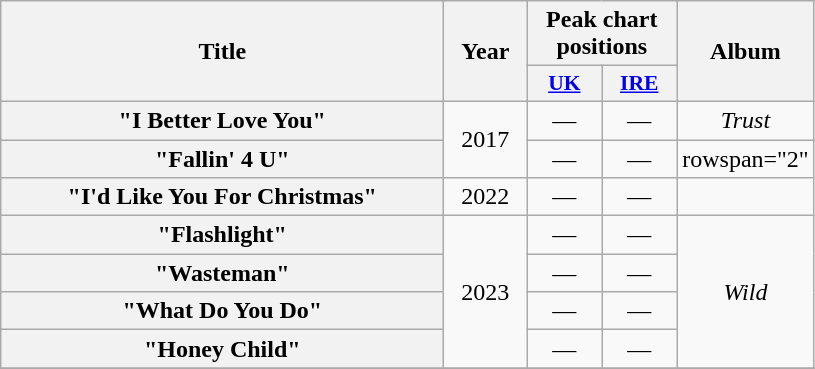<table class="wikitable plainrowheaders" style="text-align:center;">
<tr>
<th rowspan="2" scope="col" style="width:18em;">Title</th>
<th rowspan="2" scope="col" style="width:3em;">Year</th>
<th colspan="2" scope="col">Peak chart positions</th>
<th rowspan="2" scope="col">Album</th>
</tr>
<tr>
<th scope="col" style="width:3em;font-size:90%;"><a href='#'>UK</a><br></th>
<th scope="col" style="width:3em;font-size:90%;"><a href='#'>IRE</a></th>
</tr>
<tr>
<th scope="row">"I Better Love You"</th>
<td rowspan="2">2017</td>
<td>—</td>
<td>—</td>
<td><em>Trust</em></td>
</tr>
<tr>
<th scope="row">"Fallin' 4 U"</th>
<td>—</td>
<td>—</td>
<td>rowspan="2" </td>
</tr>
<tr>
<th scope="row">"I'd Like You For Christmas"</th>
<td rowspan="1">2022</td>
<td>—</td>
<td>—</td>
</tr>
<tr>
<th scope="row">"Flashlight"</th>
<td rowspan="4">2023</td>
<td>—</td>
<td>—</td>
<td rowspan="4"><em>Wild</em></td>
</tr>
<tr>
<th scope="row">"Wasteman"</th>
<td>—</td>
<td>—</td>
</tr>
<tr>
<th scope="row">"What Do You Do"</th>
<td>—</td>
<td>—</td>
</tr>
<tr>
<th scope="row">"Honey Child"</th>
<td>—</td>
<td>—</td>
</tr>
<tr>
</tr>
</table>
